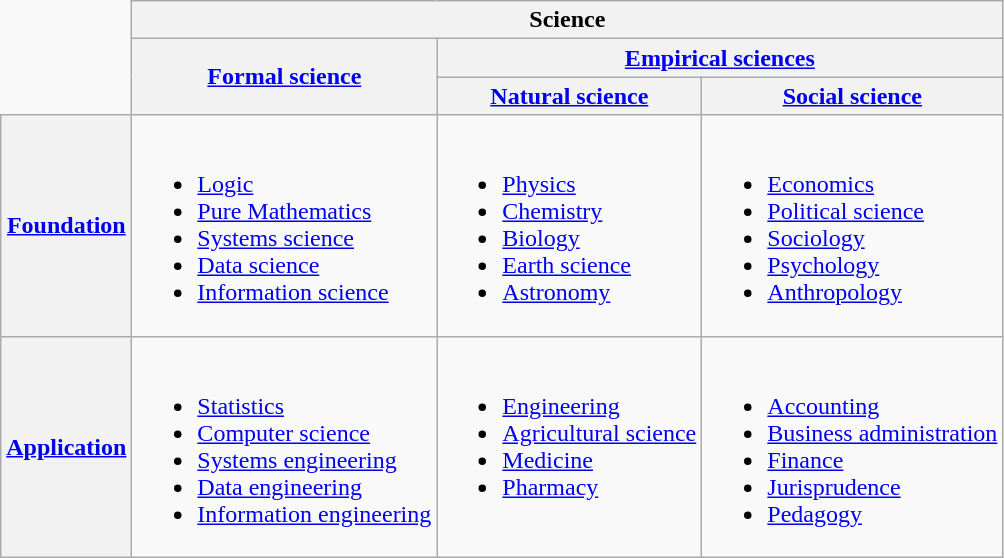<table class="wikitable" style="border: none;">
<tr>
<td rowspan=3 style="border: none;"></td>
<th colspan=3>Science</th>
</tr>
<tr>
<th rowspan=2><a href='#'>Formal science</a></th>
<th colspan=2><a href='#'>Empirical sciences</a></th>
</tr>
<tr>
<th><a href='#'>Natural science</a></th>
<th><a href='#'>Social science</a></th>
</tr>
<tr>
<th><a href='#'>Foundation</a></th>
<td><br><ul><li><a href='#'>Logic</a></li><li><a href='#'>Pure Mathematics</a></li><li><a href='#'>Systems science</a></li><li><a href='#'>Data science</a></li><li><a href='#'>Information science</a></li></ul></td>
<td><br><ul><li><a href='#'>Physics</a></li><li><a href='#'>Chemistry</a></li><li><a href='#'>Biology</a></li><li><a href='#'>Earth science</a></li><li><a href='#'>Astronomy</a></li></ul></td>
<td><br><ul><li><a href='#'>Economics</a></li><li><a href='#'>Political science</a></li><li><a href='#'>Sociology</a></li><li><a href='#'>Psychology</a></li><li><a href='#'>Anthropology</a></li></ul></td>
</tr>
<tr>
<th><a href='#'>Application</a></th>
<td><br><ul><li><a href='#'>Statistics</a></li><li><a href='#'>Computer science</a></li><li><a href='#'>Systems engineering</a></li><li><a href='#'>Data engineering</a></li><li><a href='#'>Information engineering</a></li></ul></td>
<td valign=top><br><ul><li><a href='#'>Engineering</a></li><li><a href='#'>Agricultural science</a></li><li><a href='#'>Medicine</a></li><li><a href='#'>Pharmacy</a></li></ul></td>
<td><br><ul><li><a href='#'>Accounting</a></li><li><a href='#'>Business administration</a></li><li><a href='#'>Finance</a></li><li><a href='#'>Jurisprudence</a></li><li><a href='#'>Pedagogy</a></li></ul></td>
</tr>
</table>
